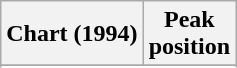<table class="wikitable sortable">
<tr>
<th align="left">Chart (1994)</th>
<th align="center">Peak<br>position</th>
</tr>
<tr>
</tr>
<tr>
</tr>
</table>
